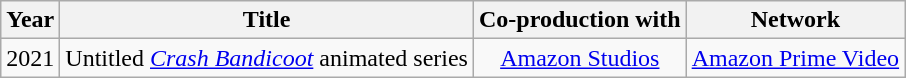<table class="wikitable">
<tr>
<th>Year</th>
<th>Title</th>
<th>Co-production with</th>
<th>Network</th>
</tr>
<tr style="text-align:center;">
<td>2021</td>
<td>Untitled <em><a href='#'>Crash Bandicoot</a></em> animated series</td>
<td><a href='#'>Amazon Studios</a></td>
<td><a href='#'>Amazon Prime Video</a></td>
</tr>
</table>
